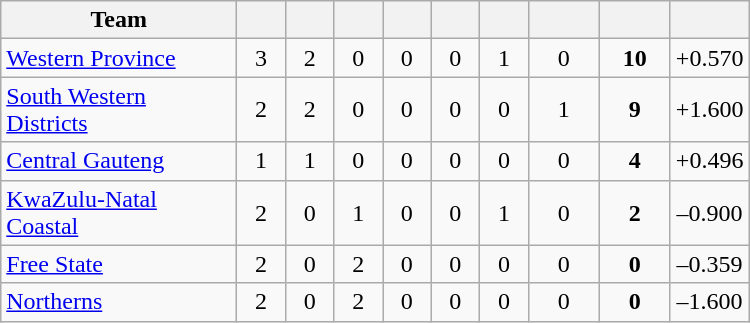<table class="wikitable" style="text-align:center">
<tr>
<th width="150">Team</th>
<th width="25"></th>
<th width="25"></th>
<th width="25"></th>
<th width="25"></th>
<th width="25"></th>
<th width="25"></th>
<th width="40"></th>
<th width="40"></th>
<th width="45"></th>
</tr>
<tr>
<td style="text-align:left"><a href='#'>Western Province</a></td>
<td>3</td>
<td>2</td>
<td>0</td>
<td>0</td>
<td>0</td>
<td>1</td>
<td>0</td>
<td><strong>10</strong></td>
<td>+0.570</td>
</tr>
<tr>
<td style="text-align:left"><a href='#'>South Western Districts</a></td>
<td>2</td>
<td>2</td>
<td>0</td>
<td>0</td>
<td>0</td>
<td>0</td>
<td>1</td>
<td><strong>9</strong></td>
<td>+1.600</td>
</tr>
<tr>
<td style="text-align:left"><a href='#'>Central Gauteng</a></td>
<td>1</td>
<td>1</td>
<td>0</td>
<td>0</td>
<td>0</td>
<td>0</td>
<td>0</td>
<td><strong>4</strong></td>
<td>+0.496</td>
</tr>
<tr>
<td style="text-align:left"><a href='#'>KwaZulu-Natal Coastal</a></td>
<td>2</td>
<td>0</td>
<td>1</td>
<td>0</td>
<td>0</td>
<td>1</td>
<td>0</td>
<td><strong>2</strong></td>
<td>–0.900</td>
</tr>
<tr>
<td style="text-align:left"><a href='#'>Free State</a></td>
<td>2</td>
<td>0</td>
<td>2</td>
<td>0</td>
<td>0</td>
<td>0</td>
<td>0</td>
<td><strong>0</strong></td>
<td>–0.359</td>
</tr>
<tr>
<td style="text-align:left"><a href='#'>Northerns</a></td>
<td>2</td>
<td>0</td>
<td>2</td>
<td>0</td>
<td>0</td>
<td>0</td>
<td>0</td>
<td><strong>0</strong></td>
<td>–1.600</td>
</tr>
</table>
